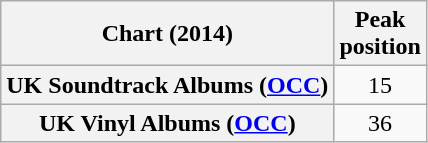<table class="wikitable sortable plainrowheaders" style="text-align:center">
<tr>
<th scope="col">Chart (2014)</th>
<th scope="col">Peak<br>position</th>
</tr>
<tr>
<th scope="row">UK Soundtrack Albums (<a href='#'>OCC</a>)</th>
<td>15</td>
</tr>
<tr>
<th scope="row">UK Vinyl Albums (<a href='#'>OCC</a>)</th>
<td>36</td>
</tr>
</table>
